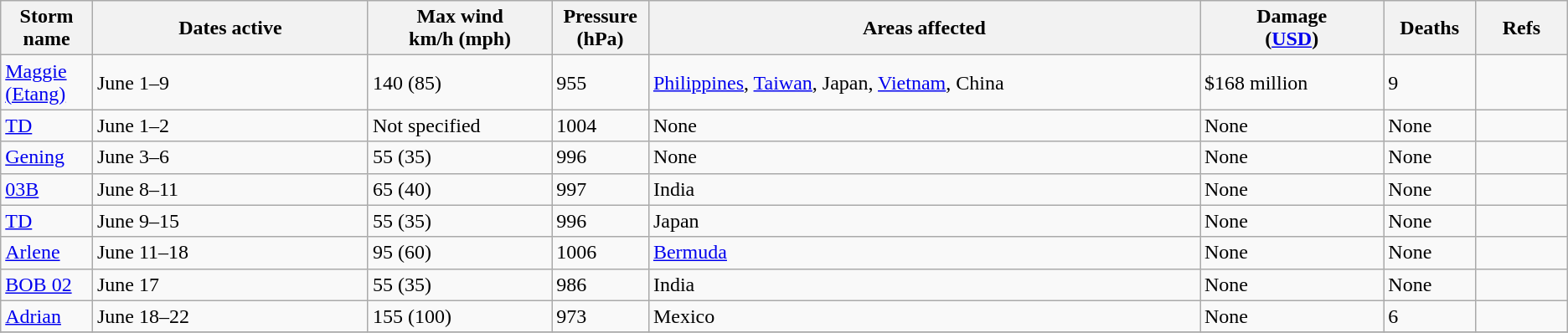<table class="wikitable sortable">
<tr>
<th width="5%">Storm name</th>
<th width="15%">Dates active</th>
<th width="10%">Max wind<br>km/h (mph)</th>
<th width="5%">Pressure<br>(hPa)</th>
<th width="30%">Areas affected</th>
<th width="10%">Damage<br>(<a href='#'>USD</a>)</th>
<th width="5%">Deaths</th>
<th width="5%">Refs</th>
</tr>
<tr>
<td><a href='#'>Maggie (Etang)</a></td>
<td>June 1–9</td>
<td>140 (85)</td>
<td>955</td>
<td><a href='#'>Philippines</a>, <a href='#'>Taiwan</a>, Japan, <a href='#'>Vietnam</a>, China</td>
<td>$168 million</td>
<td>9</td>
<td></td>
</tr>
<tr>
<td><a href='#'>TD</a></td>
<td>June 1–2</td>
<td>Not specified</td>
<td>1004</td>
<td>None</td>
<td>None</td>
<td>None</td>
<td></td>
</tr>
<tr>
<td><a href='#'>Gening</a></td>
<td>June 3–6</td>
<td>55 (35)</td>
<td>996</td>
<td>None</td>
<td>None</td>
<td>None</td>
<td></td>
</tr>
<tr>
<td><a href='#'>03B</a></td>
<td>June 8–11</td>
<td>65 (40)</td>
<td>997</td>
<td>India</td>
<td>None</td>
<td>None</td>
<td></td>
</tr>
<tr>
<td><a href='#'>TD</a></td>
<td>June 9–15</td>
<td>55 (35)</td>
<td>996</td>
<td>Japan</td>
<td>None</td>
<td>None</td>
<td></td>
</tr>
<tr>
<td><a href='#'>Arlene</a></td>
<td>June 11–18</td>
<td>95 (60)</td>
<td>1006</td>
<td><a href='#'>Bermuda</a></td>
<td>None</td>
<td>None</td>
<td></td>
</tr>
<tr>
<td><a href='#'>BOB 02</a></td>
<td>June 17</td>
<td>55 (35)</td>
<td>986</td>
<td>India</td>
<td>None</td>
<td>None</td>
<td></td>
</tr>
<tr>
<td><a href='#'>Adrian</a></td>
<td>June 18–22</td>
<td>155 (100)</td>
<td>973</td>
<td>Mexico</td>
<td>None</td>
<td>6</td>
<td></td>
</tr>
<tr>
</tr>
</table>
